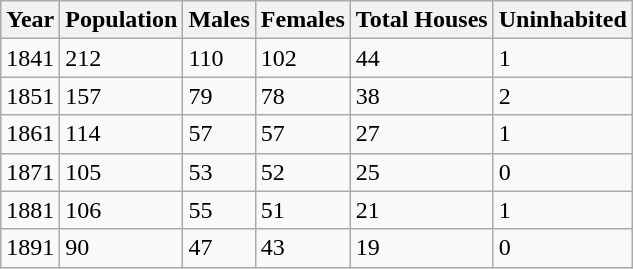<table class="wikitable">
<tr>
<th>Year</th>
<th>Population</th>
<th>Males</th>
<th>Females</th>
<th>Total Houses</th>
<th>Uninhabited</th>
</tr>
<tr>
<td>1841</td>
<td>212</td>
<td>110</td>
<td>102</td>
<td>44</td>
<td>1</td>
</tr>
<tr>
<td>1851</td>
<td>157</td>
<td>79</td>
<td>78</td>
<td>38</td>
<td>2</td>
</tr>
<tr>
<td>1861</td>
<td>114</td>
<td>57</td>
<td>57</td>
<td>27</td>
<td>1</td>
</tr>
<tr>
<td>1871</td>
<td>105</td>
<td>53</td>
<td>52</td>
<td>25</td>
<td>0</td>
</tr>
<tr>
<td>1881</td>
<td>106</td>
<td>55</td>
<td>51</td>
<td>21</td>
<td>1</td>
</tr>
<tr>
<td>1891</td>
<td>90</td>
<td>47</td>
<td>43</td>
<td>19</td>
<td>0</td>
</tr>
</table>
